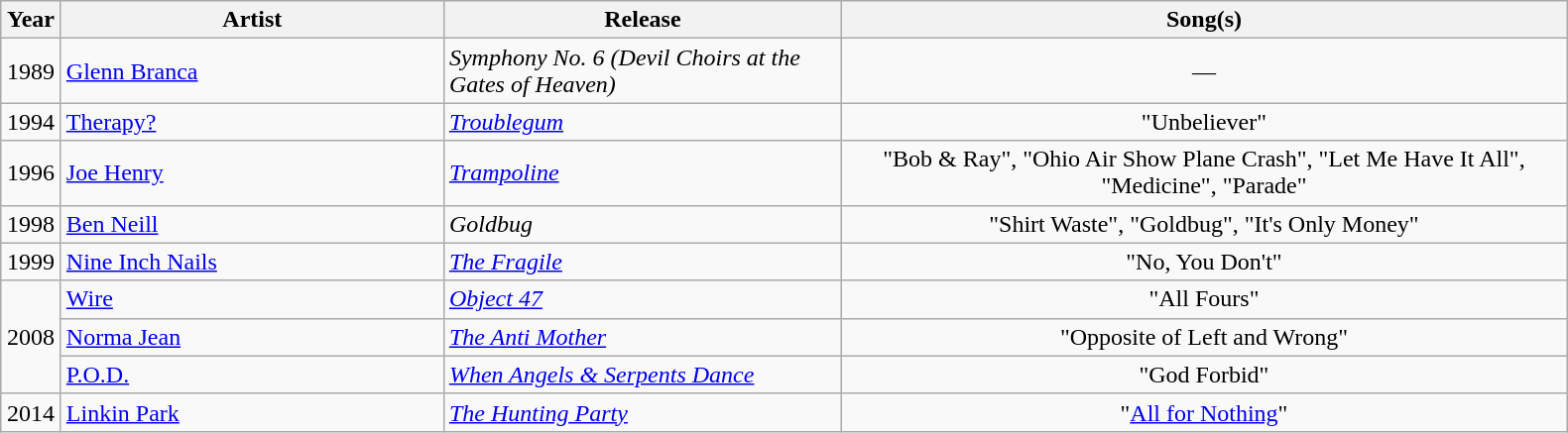<table class="wikitable">
<tr>
<th width="33">Year</th>
<th width="250">Artist</th>
<th width="260">Release</th>
<th width="480">Song(s)</th>
</tr>
<tr>
<td align="center">1989</td>
<td><a href='#'>Glenn Branca</a></td>
<td><em>Symphony No. 6 (Devil Choirs at the Gates of Heaven)</em></td>
<td align="center">—</td>
</tr>
<tr>
<td align="center">1994</td>
<td><a href='#'>Therapy?</a></td>
<td><em><a href='#'>Troublegum</a></em></td>
<td align="center">"Unbeliever"</td>
</tr>
<tr>
<td align="center">1996</td>
<td><a href='#'>Joe Henry</a></td>
<td><em><a href='#'>Trampoline</a></em></td>
<td align="center">"Bob & Ray", "Ohio Air Show Plane Crash", "Let Me Have It All", "Medicine", "Parade"</td>
</tr>
<tr>
<td align="center">1998</td>
<td><a href='#'>Ben Neill</a></td>
<td><em>Goldbug</em></td>
<td align="center">"Shirt Waste", "Goldbug", "It's Only Money"</td>
</tr>
<tr>
<td align="center">1999</td>
<td><a href='#'>Nine Inch Nails</a></td>
<td><em><a href='#'>The Fragile</a></em></td>
<td align="center">"No, You Don't"</td>
</tr>
<tr>
<td align="center" rowspan="3">2008</td>
<td><a href='#'>Wire</a></td>
<td><em><a href='#'>Object 47</a></em></td>
<td align="center">"All Fours"</td>
</tr>
<tr>
<td><a href='#'>Norma Jean</a></td>
<td><em><a href='#'>The Anti Mother</a></em></td>
<td align="center">"Opposite of Left and Wrong"</td>
</tr>
<tr>
<td><a href='#'>P.O.D.</a></td>
<td><em><a href='#'>When Angels & Serpents Dance</a></em></td>
<td align="center">"God Forbid"</td>
</tr>
<tr>
<td align="center">2014</td>
<td><a href='#'>Linkin Park</a></td>
<td><em><a href='#'>The Hunting Party</a></em></td>
<td align="center">"<a href='#'>All for Nothing</a>"</td>
</tr>
</table>
